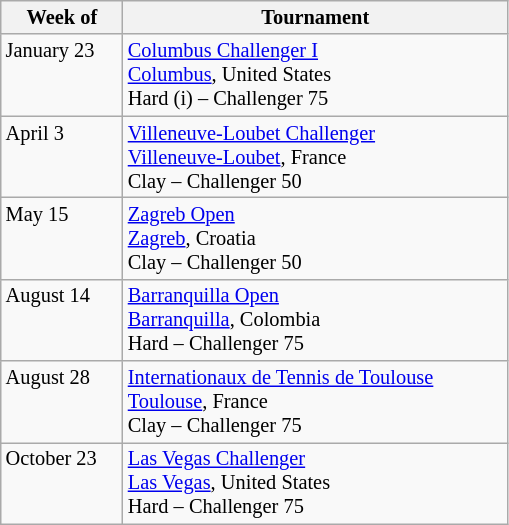<table class=wikitable style=font-size:85%>
<tr>
<th width=75>Week of</th>
<th width=250>Tournament</th>
</tr>
<tr style="vertical-align:top">
<td>January 23</td>
<td><a href='#'>Columbus Challenger I</a><br><a href='#'>Columbus</a>, United States <br> Hard (i) – Challenger 75</td>
</tr>
<tr style="vertical-align:top">
<td>April 3</td>
<td><a href='#'>Villeneuve-Loubet Challenger</a><br><a href='#'>Villeneuve-Loubet</a>, France <br> Clay – Challenger 50</td>
</tr>
<tr style="vertical-align:top">
<td>May 15</td>
<td><a href='#'>Zagreb Open</a><br><a href='#'>Zagreb</a>, Croatia <br> Clay – Challenger 50</td>
</tr>
<tr style="vertical-align:top">
<td>August 14</td>
<td><a href='#'>Barranquilla Open</a><br><a href='#'>Barranquilla</a>, Colombia <br> Hard – Challenger 75</td>
</tr>
<tr style="vertical-align:top">
<td>August 28</td>
<td><a href='#'>Internationaux de Tennis de Toulouse</a><br><a href='#'>Toulouse</a>, France <br> Clay – Challenger 75</td>
</tr>
<tr style="vertical-align:top">
<td>October 23</td>
<td><a href='#'>Las Vegas Challenger</a><br><a href='#'>Las Vegas</a>, United States <br> Hard – Challenger 75</td>
</tr>
</table>
